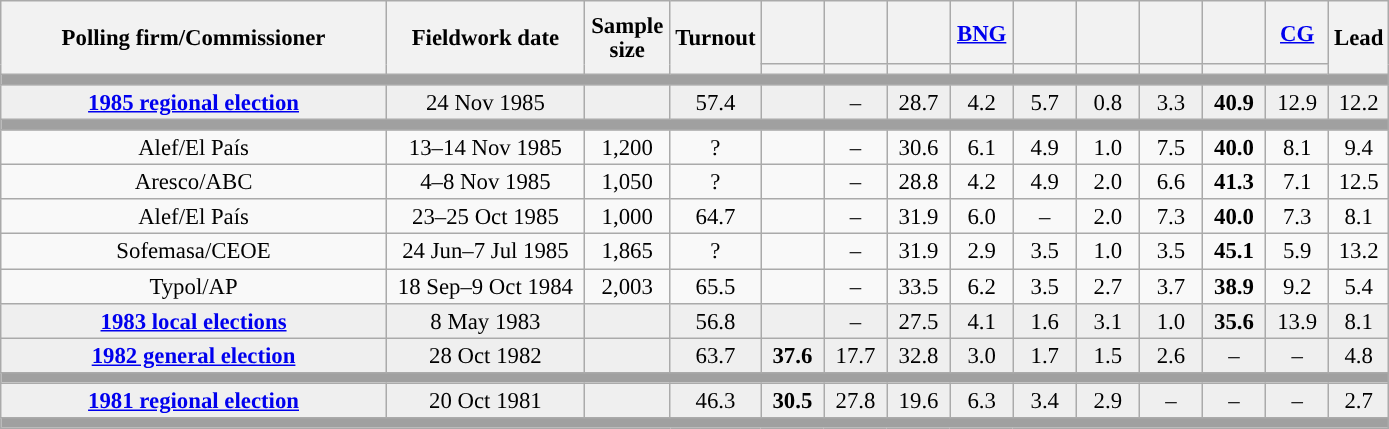<table class="wikitable collapsible collapsed" style="text-align:center; font-size:95%; line-height:16px;">
<tr style="height:42px;">
<th style="width:250px;" rowspan="2">Polling firm/Commissioner</th>
<th style="width:125px;" rowspan="2">Fieldwork date</th>
<th style="width:50px;" rowspan="2">Sample size</th>
<th style="width:45px;" rowspan="2">Turnout</th>
<th style="width:35px;"></th>
<th style="width:35px;"></th>
<th style="width:35px;"></th>
<th style="width:35px;"><a href='#'>BNG</a></th>
<th style="width:35px;"></th>
<th style="width:35px;"></th>
<th style="width:35px;"></th>
<th style="width:35px;"></th>
<th style="width:35px;"><a href='#'>CG</a></th>
<th style="width:30px;" rowspan="2">Lead</th>
</tr>
<tr>
<th style="color:inherit;background:"></th>
<th style="color:inherit;background:"></th>
<th style="color:inherit;background:"></th>
<th style="color:inherit;background:"></th>
<th style="color:inherit;background:"></th>
<th style="color:inherit;background:"></th>
<th style="color:inherit;background:"></th>
<th style="color:inherit;background:"></th>
<th style="color:inherit;background:"></th>
</tr>
<tr>
<td colspan="14" style="background:#A0A0A0"></td>
</tr>
<tr style="background:#EFEFEF;">
<td><strong><a href='#'>1985 regional election</a></strong></td>
<td>24 Nov 1985</td>
<td></td>
<td>57.4</td>
<td></td>
<td>–</td>
<td>28.7<br></td>
<td>4.2<br></td>
<td>5.7<br></td>
<td>0.8<br></td>
<td>3.3<br></td>
<td><strong>40.9</strong><br></td>
<td>12.9<br></td>
<td style="background:">12.2</td>
</tr>
<tr>
<td colspan="14" style="background:#A0A0A0"></td>
</tr>
<tr>
<td>Alef/El País</td>
<td>13–14 Nov 1985</td>
<td>1,200</td>
<td>?</td>
<td></td>
<td>–</td>
<td>30.6<br></td>
<td>6.1<br></td>
<td>4.9<br></td>
<td>1.0<br></td>
<td>7.5<br></td>
<td><strong>40.0</strong><br></td>
<td>8.1<br></td>
<td style="background:">9.4</td>
</tr>
<tr>
<td>Aresco/ABC</td>
<td>4–8 Nov 1985</td>
<td>1,050</td>
<td>?</td>
<td></td>
<td>–</td>
<td>28.8<br></td>
<td>4.2<br></td>
<td>4.9<br></td>
<td>2.0<br></td>
<td>6.6<br></td>
<td><strong>41.3</strong><br></td>
<td>7.1<br></td>
<td style="background:">12.5</td>
</tr>
<tr>
<td>Alef/El País</td>
<td>23–25 Oct 1985</td>
<td>1,000</td>
<td>64.7</td>
<td></td>
<td>–</td>
<td>31.9<br></td>
<td>6.0<br></td>
<td>–</td>
<td>2.0<br></td>
<td>7.3<br></td>
<td><strong>40.0</strong><br></td>
<td>7.3<br></td>
<td style="background:">8.1</td>
</tr>
<tr>
<td>Sofemasa/CEOE</td>
<td>24 Jun–7 Jul 1985</td>
<td>1,865</td>
<td>?</td>
<td></td>
<td>–</td>
<td>31.9<br></td>
<td>2.9<br></td>
<td>3.5<br></td>
<td>1.0<br></td>
<td>3.5<br></td>
<td><strong>45.1</strong><br></td>
<td>5.9<br></td>
<td style="background:">13.2</td>
</tr>
<tr>
<td>Typol/AP</td>
<td>18 Sep–9 Oct 1984</td>
<td>2,003</td>
<td>65.5</td>
<td></td>
<td>–</td>
<td>33.5<br></td>
<td>6.2<br></td>
<td>3.5<br></td>
<td>2.7<br></td>
<td>3.7<br></td>
<td><strong>38.9</strong><br></td>
<td>9.2<br></td>
<td style="background:">5.4</td>
</tr>
<tr style="background:#EFEFEF;">
<td><strong><a href='#'>1983 local elections</a></strong></td>
<td>8 May 1983</td>
<td></td>
<td>56.8</td>
<td></td>
<td>–</td>
<td>27.5</td>
<td>4.1</td>
<td>1.6</td>
<td>3.1</td>
<td>1.0</td>
<td><strong>35.6</strong></td>
<td>13.9</td>
<td style="background:">8.1</td>
</tr>
<tr style="background:#EFEFEF;">
<td><strong><a href='#'>1982 general election</a></strong></td>
<td>28 Oct 1982</td>
<td></td>
<td>63.7</td>
<td><strong>37.6</strong><br></td>
<td>17.7<br></td>
<td>32.8<br></td>
<td>3.0<br></td>
<td>1.7<br></td>
<td>1.5<br></td>
<td>2.6<br></td>
<td>–</td>
<td>–</td>
<td style="background:">4.8</td>
</tr>
<tr>
<td colspan="14" style="background:#A0A0A0"></td>
</tr>
<tr style="background:#EFEFEF;">
<td><strong><a href='#'>1981 regional election</a></strong></td>
<td>20 Oct 1981</td>
<td></td>
<td>46.3</td>
<td><strong>30.5</strong><br></td>
<td>27.8<br></td>
<td>19.6<br></td>
<td>6.3<br></td>
<td>3.4<br></td>
<td>2.9<br></td>
<td>–</td>
<td>–</td>
<td>–</td>
<td style="background:">2.7</td>
</tr>
<tr>
<td colspan="14" style="background:#A0A0A0"></td>
</tr>
</table>
